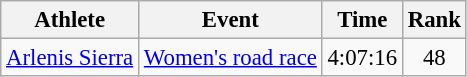<table class=wikitable style=font-size:95%;text-align:center>
<tr>
<th>Athlete</th>
<th>Event</th>
<th>Time</th>
<th>Rank</th>
</tr>
<tr align=center>
<td align=left><a href='#'>Arlenis Sierra</a></td>
<td align=left><a href='#'>Women's road race</a></td>
<td>4:07:16</td>
<td>48</td>
</tr>
</table>
